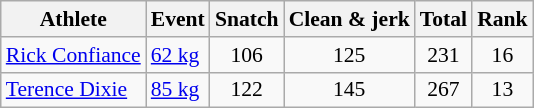<table class="wikitable" style="font-size:90%;text-align:center">
<tr>
<th>Athlete</th>
<th>Event</th>
<th>Snatch</th>
<th>Clean & jerk</th>
<th>Total</th>
<th>Rank</th>
</tr>
<tr align=center>
<td align=left><a href='#'>Rick Confiance</a></td>
<td align=left><a href='#'>62 kg</a></td>
<td>106</td>
<td>125</td>
<td>231</td>
<td>16</td>
</tr>
<tr align=center>
<td align=left><a href='#'>Terence Dixie</a></td>
<td align=left><a href='#'>85 kg</a></td>
<td>122</td>
<td>145</td>
<td>267</td>
<td>13</td>
</tr>
</table>
